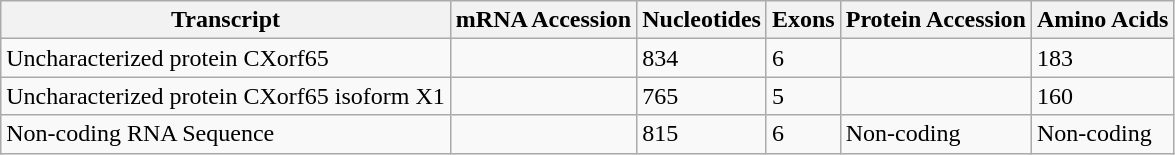<table class="wikitable">
<tr>
<th>Transcript</th>
<th>mRNA Accession</th>
<th>Nucleotides</th>
<th>Exons</th>
<th>Protein Accession</th>
<th>Amino Acids</th>
</tr>
<tr>
<td>Uncharacterized protein CXorf65</td>
<td></td>
<td>834</td>
<td>6</td>
<td></td>
<td>183</td>
</tr>
<tr>
<td>Uncharacterized protein CXorf65 isoform X1</td>
<td></td>
<td>765</td>
<td>5</td>
<td></td>
<td>160</td>
</tr>
<tr>
<td>Non-coding RNA Sequence</td>
<td></td>
<td>815</td>
<td>6</td>
<td>Non-coding</td>
<td>Non-coding</td>
</tr>
</table>
